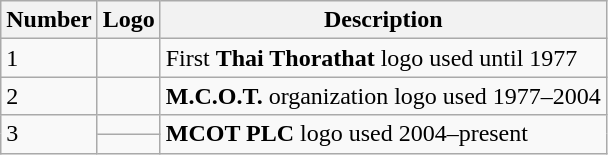<table class="wikitable">
<tr>
<th>Number</th>
<th>Logo</th>
<th>Description</th>
</tr>
<tr>
<td>1</td>
<td></td>
<td>First <strong>Thai Thorathat</strong> logo used until 1977</td>
</tr>
<tr>
<td>2</td>
<td></td>
<td><strong>M.C.O.T.</strong> organization logo used 1977–2004</td>
</tr>
<tr>
<td rowspan="2">3</td>
<td></td>
<td rowspan="2"><strong>MCOT PLC</strong> logo used 2004–present</td>
</tr>
<tr>
<td></td>
</tr>
</table>
